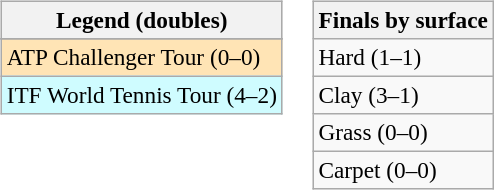<table>
<tr valign=top>
<td><br><table class=wikitable style=font-size:97%>
<tr>
<th>Legend (doubles)</th>
</tr>
<tr bgcolor=e5d1cb>
</tr>
<tr bgcolor=moccasin>
<td>ATP Challenger Tour (0–0)</td>
</tr>
<tr bgcolor=cffcff>
<td>ITF World Tennis Tour (4–2)</td>
</tr>
</table>
</td>
<td><br><table class=wikitable style=font-size:97%>
<tr>
<th>Finals by surface</th>
</tr>
<tr>
<td>Hard (1–1)</td>
</tr>
<tr>
<td>Clay (3–1)</td>
</tr>
<tr>
<td>Grass (0–0)</td>
</tr>
<tr>
<td>Carpet (0–0)</td>
</tr>
</table>
</td>
</tr>
</table>
